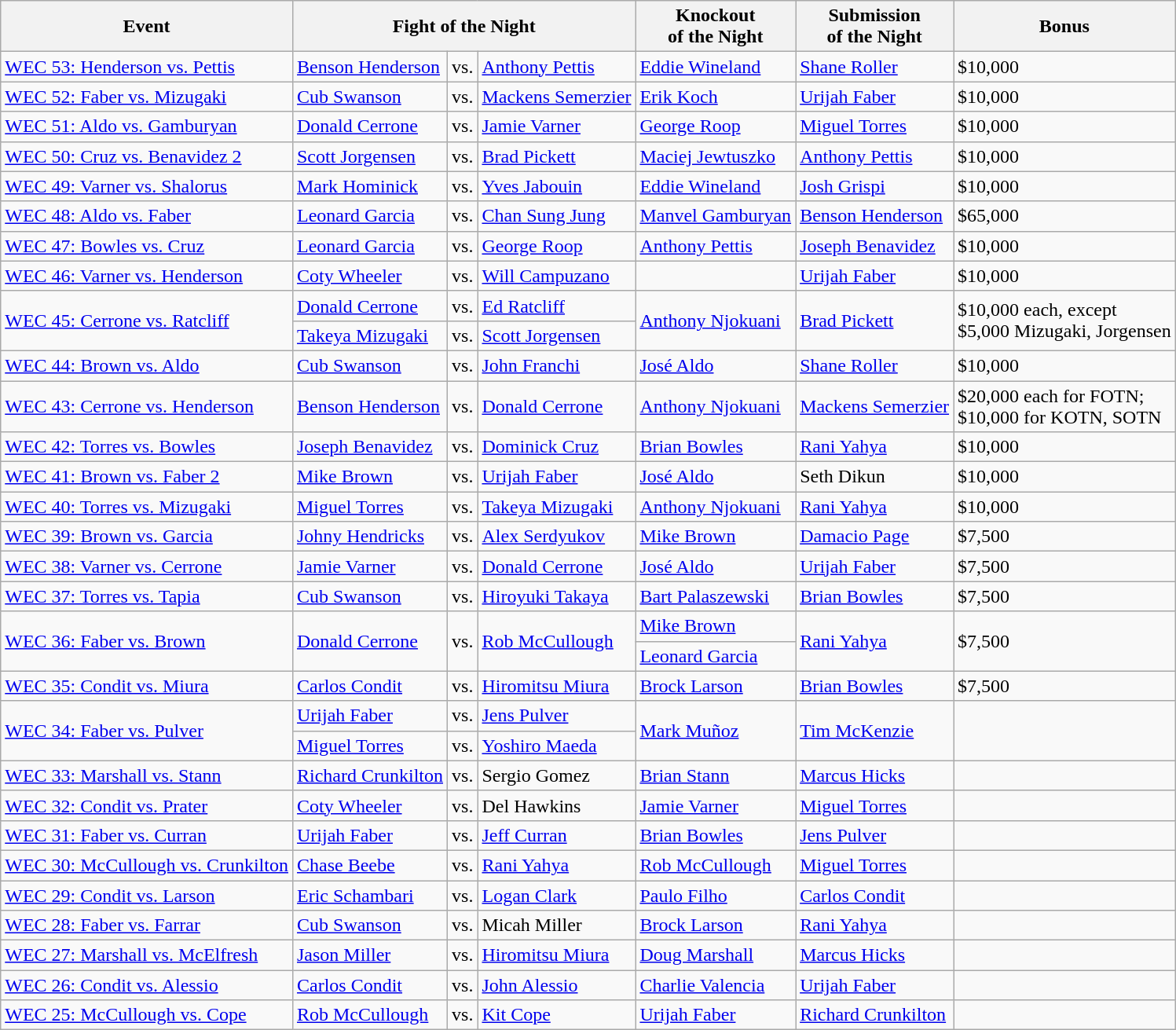<table class="wikitable sortable">
<tr>
<th>Event</th>
<th colspan="3">Fight of the Night</th>
<th>Knockout<br>of the Night</th>
<th>Submission<br>of the Night</th>
<th>Bonus</th>
</tr>
<tr>
<td><a href='#'>WEC 53: Henderson vs. Pettis</a></td>
<td><a href='#'>Benson Henderson</a></td>
<td>vs.</td>
<td><a href='#'>Anthony Pettis</a></td>
<td><a href='#'>Eddie Wineland</a></td>
<td><a href='#'>Shane Roller</a></td>
<td>$10,000</td>
</tr>
<tr>
<td><a href='#'>WEC 52: Faber vs. Mizugaki</a></td>
<td><a href='#'>Cub Swanson</a></td>
<td>vs.</td>
<td><a href='#'>Mackens Semerzier</a></td>
<td><a href='#'>Erik Koch</a></td>
<td><a href='#'>Urijah Faber</a></td>
<td>$10,000</td>
</tr>
<tr>
<td><a href='#'>WEC 51: Aldo vs. Gamburyan</a></td>
<td><a href='#'>Donald Cerrone</a></td>
<td>vs.</td>
<td><a href='#'>Jamie Varner</a></td>
<td><a href='#'>George Roop</a></td>
<td><a href='#'>Miguel Torres</a></td>
<td>$10,000</td>
</tr>
<tr>
<td><a href='#'>WEC 50: Cruz vs. Benavidez 2</a></td>
<td><a href='#'>Scott Jorgensen</a></td>
<td>vs.</td>
<td><a href='#'>Brad Pickett</a></td>
<td><a href='#'>Maciej Jewtuszko</a></td>
<td><a href='#'>Anthony Pettis</a></td>
<td>$10,000</td>
</tr>
<tr>
<td><a href='#'>WEC 49: Varner vs. Shalorus</a></td>
<td><a href='#'>Mark Hominick</a></td>
<td>vs.</td>
<td><a href='#'>Yves Jabouin</a></td>
<td><a href='#'>Eddie Wineland</a></td>
<td><a href='#'>Josh Grispi</a></td>
<td>$10,000</td>
</tr>
<tr>
<td><a href='#'>WEC 48: Aldo vs. Faber</a></td>
<td><a href='#'>Leonard Garcia</a></td>
<td>vs.</td>
<td><a href='#'>Chan Sung Jung</a></td>
<td><a href='#'>Manvel Gamburyan</a></td>
<td><a href='#'>Benson Henderson</a></td>
<td>$65,000</td>
</tr>
<tr>
<td><a href='#'>WEC 47: Bowles vs. Cruz</a></td>
<td><a href='#'>Leonard Garcia</a></td>
<td>vs.</td>
<td><a href='#'>George Roop</a></td>
<td><a href='#'>Anthony Pettis</a></td>
<td><a href='#'>Joseph Benavidez</a></td>
<td>$10,000</td>
</tr>
<tr>
<td><a href='#'>WEC 46: Varner vs. Henderson</a></td>
<td><a href='#'>Coty Wheeler</a></td>
<td>vs.</td>
<td><a href='#'>Will Campuzano</a></td>
<td></td>
<td><a href='#'>Urijah Faber</a></td>
<td>$10,000</td>
</tr>
<tr>
<td rowspan="2"><a href='#'>WEC 45: Cerrone vs. Ratcliff</a></td>
<td><a href='#'>Donald Cerrone</a></td>
<td>vs.</td>
<td><a href='#'>Ed Ratcliff</a></td>
<td rowspan="2"><a href='#'>Anthony Njokuani</a></td>
<td rowspan="2"><a href='#'>Brad Pickett</a></td>
<td rowspan="2">$10,000 each, except<br>$5,000 Mizugaki, Jorgensen</td>
</tr>
<tr>
<td><a href='#'>Takeya Mizugaki</a></td>
<td>vs.</td>
<td><a href='#'>Scott Jorgensen</a></td>
</tr>
<tr>
<td><a href='#'>WEC 44: Brown vs. Aldo</a></td>
<td><a href='#'>Cub Swanson</a></td>
<td>vs.</td>
<td><a href='#'>John Franchi</a></td>
<td><a href='#'>José Aldo</a></td>
<td><a href='#'>Shane Roller</a></td>
<td>$10,000</td>
</tr>
<tr>
<td><a href='#'>WEC 43: Cerrone vs. Henderson</a></td>
<td><a href='#'>Benson Henderson</a></td>
<td>vs.</td>
<td><a href='#'>Donald Cerrone</a></td>
<td><a href='#'>Anthony Njokuani</a></td>
<td><a href='#'>Mackens Semerzier</a></td>
<td>$20,000 each for FOTN;<br>$10,000 for KOTN, SOTN</td>
</tr>
<tr>
<td><a href='#'>WEC 42: Torres vs. Bowles</a></td>
<td><a href='#'>Joseph Benavidez</a></td>
<td>vs.</td>
<td><a href='#'>Dominick Cruz</a></td>
<td><a href='#'>Brian Bowles</a></td>
<td><a href='#'>Rani Yahya</a></td>
<td>$10,000</td>
</tr>
<tr>
<td><a href='#'>WEC 41: Brown vs. Faber 2</a></td>
<td><a href='#'>Mike Brown</a></td>
<td>vs.</td>
<td><a href='#'>Urijah Faber</a></td>
<td><a href='#'>José Aldo</a></td>
<td>Seth Dikun</td>
<td>$10,000</td>
</tr>
<tr>
<td><a href='#'>WEC 40: Torres vs. Mizugaki</a></td>
<td><a href='#'>Miguel Torres</a></td>
<td>vs.</td>
<td><a href='#'>Takeya Mizugaki</a></td>
<td><a href='#'>Anthony Njokuani</a></td>
<td><a href='#'>Rani Yahya</a></td>
<td>$10,000</td>
</tr>
<tr>
<td><a href='#'>WEC 39: Brown vs. Garcia</a></td>
<td><a href='#'>Johny Hendricks</a></td>
<td>vs.</td>
<td><a href='#'>Alex Serdyukov</a></td>
<td><a href='#'>Mike Brown</a></td>
<td><a href='#'>Damacio Page</a></td>
<td>$7,500</td>
</tr>
<tr>
<td><a href='#'>WEC 38: Varner vs. Cerrone</a></td>
<td><a href='#'>Jamie Varner</a></td>
<td>vs.</td>
<td><a href='#'>Donald Cerrone</a></td>
<td><a href='#'>José Aldo</a></td>
<td><a href='#'>Urijah Faber</a></td>
<td>$7,500</td>
</tr>
<tr>
<td><a href='#'>WEC 37: Torres vs. Tapia</a></td>
<td><a href='#'>Cub Swanson</a></td>
<td>vs.</td>
<td><a href='#'>Hiroyuki Takaya</a></td>
<td><a href='#'>Bart Palaszewski</a></td>
<td><a href='#'>Brian Bowles</a></td>
<td>$7,500</td>
</tr>
<tr>
<td rowspan="2"><a href='#'>WEC 36: Faber vs. Brown</a></td>
<td rowspan="2"><a href='#'>Donald Cerrone</a></td>
<td rowspan="2">vs.</td>
<td rowspan="2"><a href='#'>Rob McCullough</a></td>
<td><a href='#'>Mike Brown</a></td>
<td rowspan="2"><a href='#'>Rani Yahya</a></td>
<td rowspan="2">$7,500</td>
</tr>
<tr>
<td><a href='#'>Leonard Garcia</a></td>
</tr>
<tr>
<td><a href='#'>WEC 35: Condit vs. Miura</a></td>
<td><a href='#'>Carlos Condit</a></td>
<td>vs.</td>
<td><a href='#'>Hiromitsu Miura</a></td>
<td><a href='#'>Brock Larson</a></td>
<td><a href='#'>Brian Bowles</a></td>
<td>$7,500</td>
</tr>
<tr>
<td rowspan="2"><a href='#'>WEC 34: Faber vs. Pulver</a></td>
<td><a href='#'>Urijah Faber</a></td>
<td>vs.</td>
<td><a href='#'>Jens Pulver</a></td>
<td rowspan="2"><a href='#'>Mark Muñoz</a></td>
<td rowspan="2"><a href='#'>Tim McKenzie</a></td>
<td rowspan="2"></td>
</tr>
<tr>
<td><a href='#'>Miguel Torres</a></td>
<td>vs.</td>
<td><a href='#'>Yoshiro Maeda</a></td>
</tr>
<tr>
<td><a href='#'>WEC 33: Marshall vs. Stann</a></td>
<td><a href='#'>Richard Crunkilton</a></td>
<td>vs.</td>
<td>Sergio Gomez</td>
<td><a href='#'>Brian Stann</a></td>
<td><a href='#'>Marcus Hicks</a></td>
<td></td>
</tr>
<tr>
<td><a href='#'>WEC 32: Condit vs. Prater</a></td>
<td><a href='#'>Coty Wheeler</a></td>
<td>vs.</td>
<td>Del Hawkins</td>
<td><a href='#'>Jamie Varner</a></td>
<td><a href='#'>Miguel Torres</a></td>
<td></td>
</tr>
<tr>
<td><a href='#'>WEC 31: Faber vs. Curran</a></td>
<td><a href='#'>Urijah Faber</a></td>
<td>vs.</td>
<td><a href='#'>Jeff Curran</a></td>
<td><a href='#'>Brian Bowles</a></td>
<td><a href='#'>Jens Pulver</a></td>
<td></td>
</tr>
<tr>
<td><a href='#'>WEC 30: McCullough vs. Crunkilton</a></td>
<td><a href='#'>Chase Beebe</a></td>
<td>vs.</td>
<td><a href='#'>Rani Yahya</a></td>
<td><a href='#'>Rob McCullough</a></td>
<td><a href='#'>Miguel Torres</a></td>
<td></td>
</tr>
<tr>
<td><a href='#'>WEC 29: Condit vs. Larson</a></td>
<td><a href='#'>Eric Schambari</a></td>
<td>vs.</td>
<td><a href='#'>Logan Clark</a></td>
<td><a href='#'>Paulo Filho</a></td>
<td><a href='#'>Carlos Condit</a></td>
<td></td>
</tr>
<tr>
<td><a href='#'>WEC 28: Faber vs. Farrar</a></td>
<td><a href='#'>Cub Swanson</a></td>
<td>vs.</td>
<td>Micah Miller</td>
<td><a href='#'>Brock Larson</a></td>
<td><a href='#'>Rani Yahya</a></td>
<td></td>
</tr>
<tr>
<td><a href='#'>WEC 27: Marshall vs. McElfresh</a></td>
<td><a href='#'>Jason Miller</a></td>
<td>vs.</td>
<td><a href='#'>Hiromitsu Miura</a></td>
<td><a href='#'>Doug Marshall</a></td>
<td><a href='#'>Marcus Hicks</a></td>
<td></td>
</tr>
<tr>
<td><a href='#'>WEC 26: Condit vs. Alessio</a></td>
<td><a href='#'>Carlos Condit</a></td>
<td>vs.</td>
<td><a href='#'>John Alessio</a></td>
<td><a href='#'>Charlie Valencia</a></td>
<td><a href='#'>Urijah Faber</a></td>
<td></td>
</tr>
<tr>
<td><a href='#'>WEC 25: McCullough vs. Cope</a></td>
<td><a href='#'>Rob McCullough</a></td>
<td>vs.</td>
<td><a href='#'>Kit Cope</a></td>
<td><a href='#'>Urijah Faber</a></td>
<td><a href='#'>Richard Crunkilton</a></td>
<td></td>
</tr>
</table>
